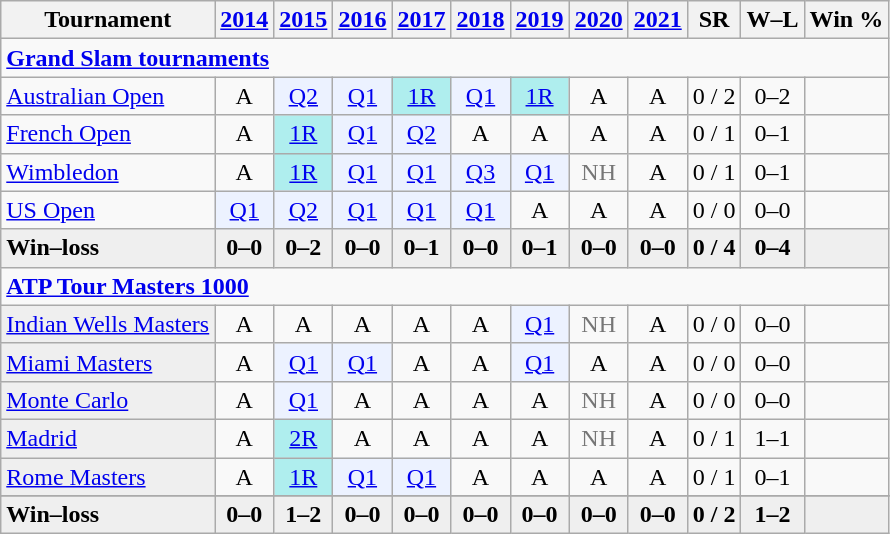<table class=wikitable style=text-align:center>
<tr>
<th>Tournament</th>
<th><a href='#'>2014</a></th>
<th><a href='#'>2015</a></th>
<th><a href='#'>2016</a></th>
<th><a href='#'>2017</a></th>
<th><a href='#'>2018</a></th>
<th><a href='#'>2019</a></th>
<th><a href='#'>2020</a></th>
<th><a href='#'>2021</a></th>
<th>SR</th>
<th>W–L</th>
<th>Win %</th>
</tr>
<tr>
<td colspan="12" style="text-align:left"><a href='#'><strong>Grand Slam tournaments</strong></a></td>
</tr>
<tr>
<td align=left><a href='#'>Australian Open</a></td>
<td>A</td>
<td bgcolor=ecf2ff><a href='#'>Q2</a></td>
<td bgcolor=ecf2ff><a href='#'>Q1</a></td>
<td bgcolor=afeeee><a href='#'>1R</a></td>
<td bgcolor=ecf2ff><a href='#'>Q1</a></td>
<td bgcolor=afeeee><a href='#'>1R</a></td>
<td>A</td>
<td>A</td>
<td>0 / 2</td>
<td>0–2</td>
<td></td>
</tr>
<tr>
<td align=left><a href='#'>French Open</a></td>
<td>A</td>
<td bgcolor=afeeee><a href='#'>1R</a></td>
<td bgcolor=ecf2ff><a href='#'>Q1</a></td>
<td bgcolor=ecf2ff><a href='#'>Q2</a></td>
<td>A</td>
<td>A</td>
<td>A</td>
<td>A</td>
<td>0 / 1</td>
<td>0–1</td>
<td></td>
</tr>
<tr>
<td align=left><a href='#'>Wimbledon</a></td>
<td>A</td>
<td bgcolor=afeeee><a href='#'>1R</a></td>
<td bgcolor=ecf2ff><a href='#'>Q1</a></td>
<td bgcolor=ecf2ff><a href='#'>Q1</a></td>
<td bgcolor=ecf2ff><a href='#'>Q3</a></td>
<td bgcolor=ecf2ff><a href='#'>Q1</a></td>
<td style=color:#767676>NH</td>
<td>A</td>
<td>0 / 1</td>
<td>0–1</td>
<td></td>
</tr>
<tr>
<td align=left><a href='#'>US Open</a></td>
<td bgcolor=ecf2ff><a href='#'>Q1</a></td>
<td bgcolor=ecf2ff><a href='#'>Q2</a></td>
<td bgcolor=ecf2ff><a href='#'>Q1</a></td>
<td bgcolor=ecf2ff><a href='#'>Q1</a></td>
<td bgcolor=ecf2ff><a href='#'>Q1</a></td>
<td>A</td>
<td>A</td>
<td>A</td>
<td>0 / 0</td>
<td>0–0</td>
<td></td>
</tr>
<tr style=font-weight:bold;background:#efefef>
<td style=text-align:left>Win–loss</td>
<td>0–0</td>
<td>0–2</td>
<td>0–0</td>
<td>0–1</td>
<td>0–0</td>
<td>0–1</td>
<td>0–0</td>
<td>0–0</td>
<td>0 / 4</td>
<td>0–4</td>
<td></td>
</tr>
<tr>
<td colspan="12" style="text-align:left"><strong><a href='#'>ATP Tour Masters 1000</a></strong></td>
</tr>
<tr>
<td bgcolor=efefef align=left><a href='#'>Indian Wells Masters</a></td>
<td>A</td>
<td>A</td>
<td>A</td>
<td>A</td>
<td>A</td>
<td bgcolor=ecf2ff><a href='#'>Q1</a></td>
<td style=color:#767676>NH</td>
<td>A</td>
<td>0 / 0</td>
<td>0–0</td>
<td></td>
</tr>
<tr>
<td bgcolor=efefef align=left><a href='#'>Miami Masters</a></td>
<td>A</td>
<td bgcolor=ecf2ff><a href='#'>Q1</a></td>
<td bgcolor=ecf2ff><a href='#'>Q1</a></td>
<td>A</td>
<td>A</td>
<td bgcolor=ecf2ff><a href='#'>Q1</a></td>
<td>A</td>
<td>A</td>
<td>0 / 0</td>
<td>0–0</td>
<td></td>
</tr>
<tr>
<td bgcolor=efefef align=left><a href='#'>Monte Carlo</a></td>
<td>A</td>
<td bgcolor=ecf2ff><a href='#'>Q1</a></td>
<td>A</td>
<td>A</td>
<td>A</td>
<td>A</td>
<td style=color:#767676>NH</td>
<td>A</td>
<td>0 / 0</td>
<td>0–0</td>
<td></td>
</tr>
<tr>
<td bgcolor=efefef align=left><a href='#'>Madrid</a></td>
<td>A</td>
<td bgcolor=afeeee><a href='#'>2R</a></td>
<td>A</td>
<td>A</td>
<td>A</td>
<td>A</td>
<td style=color:#767676>NH</td>
<td>A</td>
<td>0 / 1</td>
<td>1–1</td>
<td></td>
</tr>
<tr>
<td bgcolor=efefef align=left><a href='#'>Rome Masters</a></td>
<td>A</td>
<td bgcolor=afeeee><a href='#'>1R</a></td>
<td bgcolor=ecf2ff><a href='#'>Q1</a></td>
<td bgcolor=ecf2ff><a href='#'>Q1</a></td>
<td>A</td>
<td>A</td>
<td>A</td>
<td>A</td>
<td>0 / 1</td>
<td>0–1</td>
<td></td>
</tr>
<tr>
</tr>
<tr style=font-weight:bold;background:#efefef>
<td style=text-align:left>Win–loss</td>
<td>0–0</td>
<td>1–2</td>
<td>0–0</td>
<td>0–0</td>
<td>0–0</td>
<td>0–0</td>
<td>0–0</td>
<td>0–0</td>
<td>0 / 2</td>
<td>1–2</td>
<td></td>
</tr>
</table>
